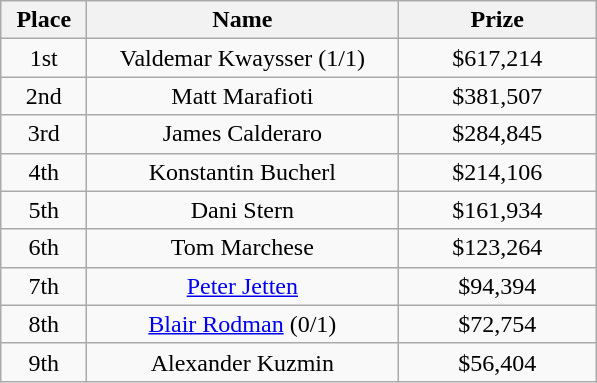<table class="wikitable">
<tr>
<th width="50">Place</th>
<th width="200">Name</th>
<th width="125">Prize</th>
</tr>
<tr>
<td align = "center">1st</td>
<td align = "center">Valdemar Kwaysser (1/1)</td>
<td align = "center">$617,214</td>
</tr>
<tr>
<td align = "center">2nd</td>
<td align = "center">Matt Marafioti</td>
<td align = "center">$381,507</td>
</tr>
<tr>
<td align = "center">3rd</td>
<td align = "center">James Calderaro</td>
<td align = "center">$284,845</td>
</tr>
<tr>
<td align = "center">4th</td>
<td align = "center">Konstantin Bucherl</td>
<td align = "center">$214,106</td>
</tr>
<tr>
<td align = "center">5th</td>
<td align = "center">Dani Stern</td>
<td align = "center">$161,934</td>
</tr>
<tr>
<td align = "center">6th</td>
<td align = "center">Tom Marchese</td>
<td align = "center">$123,264</td>
</tr>
<tr>
<td align = "center">7th</td>
<td align = "center"><a href='#'>Peter Jetten</a></td>
<td align = "center">$94,394</td>
</tr>
<tr>
<td align = "center">8th</td>
<td align = "center"><a href='#'>Blair Rodman</a> (0/1)</td>
<td align = "center">$72,754</td>
</tr>
<tr>
<td align = "center">9th</td>
<td align = "center">Alexander Kuzmin</td>
<td align = "center">$56,404</td>
</tr>
</table>
